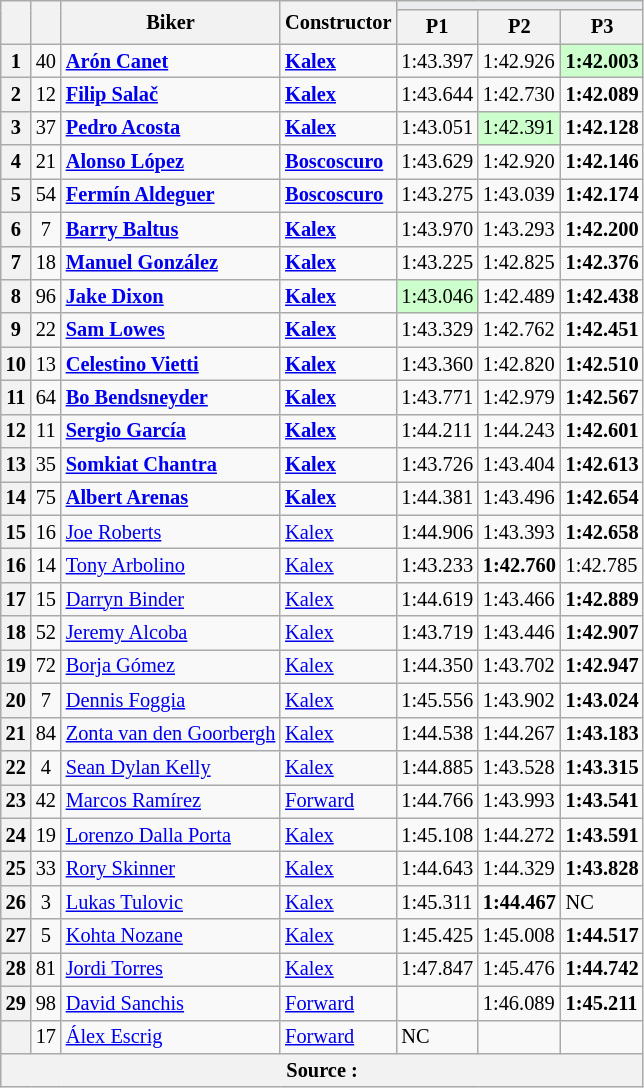<table class="wikitable sortable" style="font-size: 85%;">
<tr>
<th rowspan="2"></th>
<th rowspan="2"></th>
<th rowspan="2">Biker</th>
<th rowspan="2">Constructor</th>
<th colspan="3" style="background:#eaecf0; text-align:center;"></th>
</tr>
<tr>
<th scope="col">P1</th>
<th scope="col">P2</th>
<th scope="col">P3</th>
</tr>
<tr>
<th scope="row">1</th>
<td align="center">40</td>
<td><strong> <a href='#'>Arón Canet</a></strong></td>
<td><strong><a href='#'>Kalex</a></strong></td>
<td>1:43.397</td>
<td>1:42.926</td>
<td style="background:#ccffcc;"><strong>1:42.003</strong></td>
</tr>
<tr>
<th scope="row">2</th>
<td align="center">12</td>
<td><strong> <a href='#'>Filip Salač</a></strong></td>
<td><strong><a href='#'>Kalex</a></strong></td>
<td>1:43.644</td>
<td>1:42.730</td>
<td><strong>1:42.089</strong></td>
</tr>
<tr>
<th scope="row">3</th>
<td align="center">37</td>
<td><strong> <a href='#'>Pedro Acosta</a></strong></td>
<td><strong><a href='#'>Kalex</a></strong></td>
<td>1:43.051</td>
<td style="background:#ccffcc;">1:42.391</td>
<td><strong>1:42.128</strong></td>
</tr>
<tr>
<th scope="row">4</th>
<td align="center">21</td>
<td><strong> <a href='#'>Alonso López</a></strong></td>
<td><strong><a href='#'>Boscoscuro</a></strong></td>
<td>1:43.629</td>
<td>1:42.920</td>
<td><strong>1:42.146</strong></td>
</tr>
<tr>
<th scope="row">5</th>
<td align="center">54</td>
<td><strong></strong> <strong><a href='#'>Fermín Aldeguer</a></strong></td>
<td><strong><a href='#'>Boscoscuro</a></strong></td>
<td>1:43.275</td>
<td>1:43.039</td>
<td><strong>1:42.174</strong></td>
</tr>
<tr>
<th scope="row">6</th>
<td align="center">7</td>
<td><strong> <a href='#'>Barry Baltus</a></strong></td>
<td><strong><a href='#'>Kalex</a></strong></td>
<td>1:43.970</td>
<td>1:43.293</td>
<td><strong>1:42.200</strong></td>
</tr>
<tr>
<th scope="row">7</th>
<td align="center">18</td>
<td><strong> <a href='#'>Manuel González</a></strong></td>
<td><strong><a href='#'>Kalex</a></strong></td>
<td>1:43.225</td>
<td>1:42.825</td>
<td><strong>1:42.376</strong></td>
</tr>
<tr>
<th scope="row">8</th>
<td align="center">96</td>
<td><strong></strong> <strong><a href='#'>Jake Dixon</a></strong></td>
<td><strong><a href='#'>Kalex</a></strong></td>
<td style="background:#ccffcc;">1:43.046</td>
<td>1:42.489</td>
<td><strong>1:42.438</strong></td>
</tr>
<tr>
<th scope="row">9</th>
<td align="center">22</td>
<td><strong></strong> <strong><a href='#'>Sam Lowes</a></strong></td>
<td><strong><a href='#'>Kalex</a></strong></td>
<td>1:43.329</td>
<td>1:42.762</td>
<td><strong>1:42.451</strong></td>
</tr>
<tr>
<th scope="row">10</th>
<td align="center">13</td>
<td><strong> <a href='#'>Celestino Vietti</a></strong></td>
<td><strong><a href='#'>Kalex</a></strong></td>
<td>1:43.360</td>
<td>1:42.820</td>
<td><strong>1:42.510</strong></td>
</tr>
<tr>
<th scope="row">11</th>
<td align="center">64</td>
<td><strong> <a href='#'>Bo Bendsneyder</a></strong></td>
<td><strong><a href='#'>Kalex</a></strong></td>
<td>1:43.771</td>
<td>1:42.979</td>
<td><strong>1:42.567</strong></td>
</tr>
<tr>
<th scope="row">12</th>
<td align="center">11</td>
<td><strong> <a href='#'>Sergio García</a></strong></td>
<td><strong><a href='#'>Kalex</a></strong></td>
<td>1:44.211</td>
<td>1:44.243</td>
<td><strong>1:42.601</strong></td>
</tr>
<tr>
<th scope="row">13</th>
<td align="center">35</td>
<td><strong> <a href='#'>Somkiat Chantra</a></strong></td>
<td><strong><a href='#'>Kalex</a></strong></td>
<td>1:43.726</td>
<td>1:43.404</td>
<td><strong>1:42.613</strong></td>
</tr>
<tr>
<th scope="row">14</th>
<td align="center">75</td>
<td><strong> <a href='#'>Albert Arenas</a></strong></td>
<td><strong><a href='#'>Kalex</a></strong></td>
<td>1:44.381</td>
<td>1:43.496</td>
<td><strong>1:42.654</strong></td>
</tr>
<tr>
<th scope="row">15</th>
<td align="center">16</td>
<td> <a href='#'>Joe Roberts</a></td>
<td><a href='#'>Kalex</a></td>
<td>1:44.906</td>
<td>1:43.393</td>
<td><strong>1:42.658</strong></td>
</tr>
<tr>
<th scope="row">16</th>
<td align="center">14</td>
<td> <a href='#'>Tony Arbolino</a></td>
<td><a href='#'>Kalex</a></td>
<td>1:43.233</td>
<td><strong>1:42.760</strong></td>
<td>1:42.785</td>
</tr>
<tr>
<th scope="row">17</th>
<td align="center">15</td>
<td> <a href='#'>Darryn Binder</a></td>
<td><a href='#'>Kalex</a></td>
<td>1:44.619</td>
<td>1:43.466</td>
<td><strong>1:42.889</strong></td>
</tr>
<tr>
<th scope="row">18</th>
<td align="center">52</td>
<td> <a href='#'>Jeremy Alcoba</a></td>
<td><a href='#'>Kalex</a></td>
<td>1:43.719</td>
<td>1:43.446</td>
<td><strong>1:42.907</strong></td>
</tr>
<tr>
<th scope="row">19</th>
<td align="center">72</td>
<td> <a href='#'>Borja Gómez</a></td>
<td><a href='#'>Kalex</a></td>
<td>1:44.350</td>
<td>1:43.702</td>
<td><strong>1:42.947</strong></td>
</tr>
<tr>
<th scope="row">20</th>
<td align="center">7</td>
<td> <a href='#'>Dennis Foggia</a></td>
<td><a href='#'>Kalex</a></td>
<td>1:45.556</td>
<td>1:43.902</td>
<td><strong>1:43.024</strong></td>
</tr>
<tr>
<th scope="row">21</th>
<td align="center">84</td>
<td> <a href='#'>Zonta van den Goorbergh</a></td>
<td><a href='#'>Kalex</a></td>
<td>1:44.538</td>
<td>1:44.267</td>
<td><strong>1:43.183</strong></td>
</tr>
<tr>
<th scope="row">22</th>
<td align="center">4</td>
<td> <a href='#'>Sean Dylan Kelly</a></td>
<td><a href='#'>Kalex</a></td>
<td>1:44.885</td>
<td>1:43.528</td>
<td><strong>1:43.315</strong></td>
</tr>
<tr>
<th scope="row">23</th>
<td align="center">42</td>
<td> <a href='#'>Marcos Ramírez</a></td>
<td><a href='#'>Forward</a></td>
<td>1:44.766</td>
<td>1:43.993</td>
<td><strong>1:43.541</strong></td>
</tr>
<tr>
<th scope="row">24</th>
<td align="center">19</td>
<td> <a href='#'>Lorenzo Dalla Porta</a></td>
<td><a href='#'>Kalex</a></td>
<td>1:45.108</td>
<td>1:44.272</td>
<td><strong>1:43.591</strong></td>
</tr>
<tr>
<th scope="row">25</th>
<td align="center">33</td>
<td> <a href='#'>Rory Skinner</a></td>
<td><a href='#'>Kalex</a></td>
<td>1:44.643</td>
<td>1:44.329</td>
<td><strong>1:43.828</strong></td>
</tr>
<tr>
<th scope="row">26</th>
<td align="center">3</td>
<td> <a href='#'>Lukas Tulovic</a></td>
<td><a href='#'>Kalex</a></td>
<td>1:45.311</td>
<td><strong>1:44.467</strong></td>
<td>NC</td>
</tr>
<tr>
<th scope="row">27</th>
<td align="center">5</td>
<td> <a href='#'>Kohta Nozane</a></td>
<td><a href='#'>Kalex</a></td>
<td>1:45.425</td>
<td>1:45.008</td>
<td><strong>1:44.517</strong></td>
</tr>
<tr>
<th scope="row">28</th>
<td align="center">81</td>
<td> <a href='#'>Jordi Torres</a></td>
<td><a href='#'>Kalex</a></td>
<td>1:47.847</td>
<td>1:45.476</td>
<td><strong>1:44.742</strong></td>
</tr>
<tr>
<th scope="row">29</th>
<td align="center">98</td>
<td> <a href='#'>David Sanchis</a></td>
<td><a href='#'>Forward</a></td>
<td></td>
<td>1:46.089</td>
<td><strong>1:45.211</strong></td>
</tr>
<tr>
<th scope="row"></th>
<td align="center">17</td>
<td> <a href='#'>Álex Escrig</a></td>
<td><a href='#'>Forward</a></td>
<td>NC</td>
<td></td>
<td></td>
</tr>
<tr>
<th colspan="7">Source : </th>
</tr>
</table>
